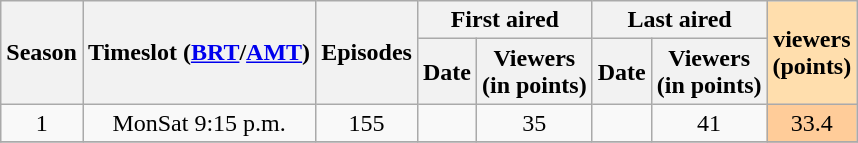<table class="wikitable" style="text-align: center">
<tr>
<th scope="col" rowspan="2">Season</th>
<th scope="col" rowspan="2">Timeslot (<a href='#'>BRT</a>/<a href='#'>AMT</a>)</th>
<th scope="col" rowspan="2" colspan="1">Episodes</th>
<th scope="col" colspan="2">First aired</th>
<th scope="col" colspan="2">Last aired</th>
<th style="background:#ffdead;" rowspan="2"> viewers <br> (points)</th>
</tr>
<tr>
<th scope="col">Date</th>
<th scope="col">Viewers<br>(in points)</th>
<th scope="col">Date</th>
<th scope="col">Viewers<br>(in points)</th>
</tr>
<tr>
<td>1</td>
<td>MonSat 9:15 p.m.</td>
<td>155</td>
<td></td>
<td>35</td>
<td></td>
<td>41</td>
<td style="background:#fc9;">33.4</td>
</tr>
<tr>
</tr>
</table>
